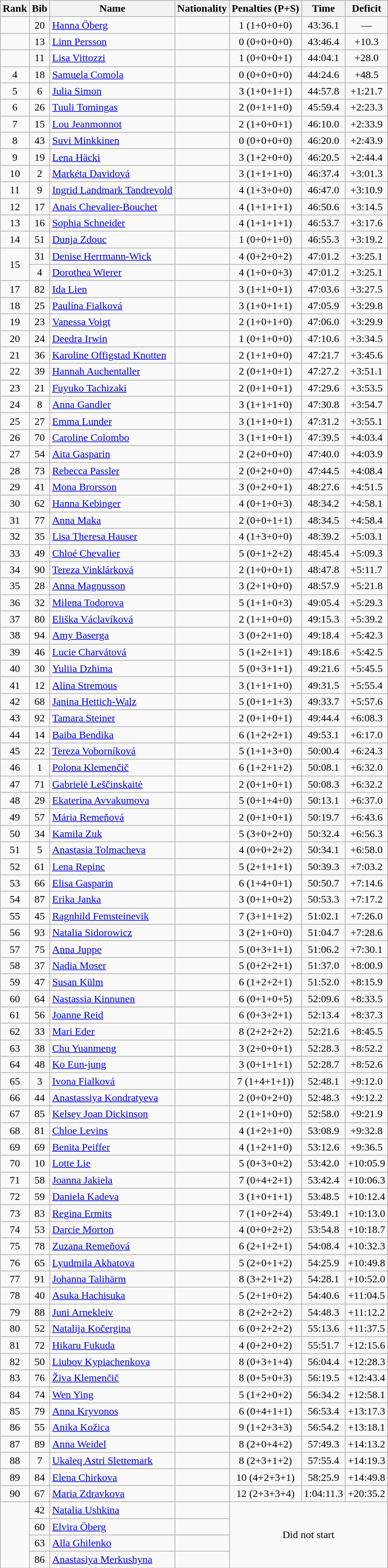<table class="wikitable sortable" style="text-align:center">
<tr>
<th>Rank</th>
<th>Bib</th>
<th>Name</th>
<th>Nationality</th>
<th>Penalties (P+S)</th>
<th>Time</th>
<th>Deficit</th>
</tr>
<tr>
<td></td>
<td>20</td>
<td align=left><a href='#'>Hanna Öberg</a></td>
<td align=left></td>
<td>1 (1+0+0+0)</td>
<td>43:36.1</td>
<td>—</td>
</tr>
<tr>
<td></td>
<td>13</td>
<td align=left><a href='#'>Linn Persson</a></td>
<td align=left></td>
<td>0 (0+0+0+0)</td>
<td>43:46.4</td>
<td>+10.3</td>
</tr>
<tr>
<td></td>
<td>11</td>
<td align=left><a href='#'>Lisa Vittozzi</a></td>
<td align=left></td>
<td>1 (0+0+0+1)</td>
<td>44:04.1</td>
<td>+28.0</td>
</tr>
<tr>
<td>4</td>
<td>18</td>
<td align=left><a href='#'>Samuela Comola</a></td>
<td align=left></td>
<td>0 (0+0+0+0)</td>
<td>44:24.6</td>
<td>+48.5</td>
</tr>
<tr>
<td>5</td>
<td>6</td>
<td align=left><a href='#'>Julia Simon</a></td>
<td align=left></td>
<td>3 (1+0+1+1)</td>
<td>44:57.8</td>
<td>+1:21.7</td>
</tr>
<tr>
<td>6</td>
<td>26</td>
<td align=left><a href='#'>Tuuli Tomingas</a></td>
<td align=left></td>
<td>2 (0+1+1+0)</td>
<td>45:59.4</td>
<td>+2:23.3</td>
</tr>
<tr>
<td>7</td>
<td>15</td>
<td align=left><a href='#'>Lou Jeanmonnot</a></td>
<td align=left></td>
<td>2 (1+0+0+1)</td>
<td>46:10.0</td>
<td>+2:33.9</td>
</tr>
<tr>
<td>8</td>
<td>43</td>
<td align=left><a href='#'>Suvi Minkkinen</a></td>
<td align=left></td>
<td>0 (0+0+0+0)</td>
<td>46:20.0</td>
<td>+2:43.9</td>
</tr>
<tr>
<td>9</td>
<td>19</td>
<td align=left><a href='#'>Lena Häcki</a></td>
<td align=left></td>
<td>3 (1+2+0+0)</td>
<td>46:20.5</td>
<td>+2:44.4</td>
</tr>
<tr>
<td>10</td>
<td>2</td>
<td align=left><a href='#'>Markéta Davidová</a></td>
<td align=left></td>
<td>3 (1+1+1+0)</td>
<td>46:37.4</td>
<td>+3:01.3</td>
</tr>
<tr>
<td>11</td>
<td>9</td>
<td align=left><a href='#'>Ingrid Landmark Tandrevold</a></td>
<td align=left></td>
<td>4 (1+3+0+0)</td>
<td>46:47.0</td>
<td>+3:10.9</td>
</tr>
<tr>
<td>12</td>
<td>17</td>
<td align=left><a href='#'>Anais Chevalier-Bouchet</a></td>
<td align=left></td>
<td>4 (1+1+1+1)</td>
<td>46:50.6</td>
<td>+3:14.5</td>
</tr>
<tr>
<td>13</td>
<td>16</td>
<td align=left><a href='#'>Sophia Schneider</a></td>
<td align=left></td>
<td>4 (1+1+1+1)</td>
<td>46:53.7</td>
<td>+3:17.6</td>
</tr>
<tr>
<td>14</td>
<td>51</td>
<td align=left><a href='#'>Dunja Zdouc</a></td>
<td align=left></td>
<td>1 (0+0+1+0)</td>
<td>46:55.3</td>
<td>+3:19.2</td>
</tr>
<tr>
<td rowspan="2">15</td>
<td>31</td>
<td align=left><a href='#'>Denise Herrmann-Wick</a></td>
<td align=left></td>
<td>4 (0+2+0+2)</td>
<td>47:01.2</td>
<td>+3:25.1</td>
</tr>
<tr>
<td>4</td>
<td align=left><a href='#'>Dorothea Wierer</a></td>
<td align=left></td>
<td>4 (1+0+0+3)</td>
<td>47:01.2</td>
<td>+3:25.1</td>
</tr>
<tr>
<td>17</td>
<td>82</td>
<td align=left><a href='#'>Ida Lien</a></td>
<td align=left></td>
<td>3 (1+1+0+1)</td>
<td>47:03.6</td>
<td>+3:27.5</td>
</tr>
<tr>
<td>18</td>
<td>25</td>
<td align=left><a href='#'>Paulína Fialková</a></td>
<td align=left></td>
<td>3 (1+0+1+1)</td>
<td>47:05.9</td>
<td>+3:29.8</td>
</tr>
<tr>
<td>19</td>
<td>23</td>
<td align=left><a href='#'>Vanessa Voigt</a></td>
<td align=left></td>
<td>2 (1+0+1+0)</td>
<td>47:06.0</td>
<td>+3:29.9</td>
</tr>
<tr>
<td>20</td>
<td>24</td>
<td align=left><a href='#'>Deedra Irwin</a></td>
<td align=left></td>
<td>1 (0+1+0+0)</td>
<td>47:10.6</td>
<td>+3:34.5</td>
</tr>
<tr>
<td>21</td>
<td>36</td>
<td align=left><a href='#'>Karoline Offigstad Knotten</a></td>
<td align=left></td>
<td>2 (1+1+0+0)</td>
<td>47:21.7</td>
<td>+3:45.6</td>
</tr>
<tr>
<td>22</td>
<td>39</td>
<td align=left><a href='#'>Hannah Auchentaller</a></td>
<td align=left></td>
<td>2 (0+1+0+1)</td>
<td>47:27.2</td>
<td>+3:51.1</td>
</tr>
<tr>
<td>23</td>
<td>21</td>
<td align=left><a href='#'>Fuyuko Tachizaki</a></td>
<td align=left></td>
<td>2 (0+1+0+1)</td>
<td>47:29.6</td>
<td>+3:53.5</td>
</tr>
<tr>
<td>24</td>
<td>8</td>
<td align=left><a href='#'>Anna Gandler</a></td>
<td align=left></td>
<td>3 (1+1+1+0)</td>
<td>47:30.8</td>
<td>+3:54.7</td>
</tr>
<tr>
<td>25</td>
<td>27</td>
<td align=left><a href='#'>Emma Lunder</a></td>
<td align=left></td>
<td>3 (1+1+0+1)</td>
<td>47:31.2</td>
<td>+3:55.1</td>
</tr>
<tr>
<td>26</td>
<td>70</td>
<td align=left><a href='#'>Caroline Colombo</a></td>
<td align=left></td>
<td>3 (1+1+0+1)</td>
<td>47:39.5</td>
<td>+4:03.4</td>
</tr>
<tr>
<td>27</td>
<td>54</td>
<td align=left><a href='#'>Aita Gasparin</a></td>
<td align=left></td>
<td>2 (2+0+0+0)</td>
<td>47:40.0</td>
<td>+4:03.9</td>
</tr>
<tr>
<td>28</td>
<td>73</td>
<td align=left><a href='#'>Rebecca Passler</a></td>
<td align=left></td>
<td>2 (0+2+0+0)</td>
<td>47:44.5</td>
<td>+4:08.4</td>
</tr>
<tr>
<td>29</td>
<td>41</td>
<td align=left><a href='#'>Mona Brorsson</a></td>
<td align=left></td>
<td>3 (0+2+0+1)</td>
<td>48:27.6</td>
<td>+4:51.5</td>
</tr>
<tr>
<td>30</td>
<td>62</td>
<td align=left><a href='#'>Hanna Kebinger</a></td>
<td align=left></td>
<td>4 (0+1+0+3)</td>
<td>48:34.2</td>
<td>+4:58.1</td>
</tr>
<tr>
<td>31</td>
<td>77</td>
<td align=left><a href='#'>Anna Maka</a></td>
<td align=left></td>
<td>2 (0+0+1+1)</td>
<td>48:34.5</td>
<td>+4:58.4</td>
</tr>
<tr>
<td>32</td>
<td>35</td>
<td align=left><a href='#'>Lisa Theresa Hauser</a></td>
<td align=left></td>
<td>4 (1+3+0+0)</td>
<td>48:39.2</td>
<td>+5:03.1</td>
</tr>
<tr>
<td>33</td>
<td>49</td>
<td align=left><a href='#'>Chloé Chevalier</a></td>
<td align=left></td>
<td>5 (0+1+2+2)</td>
<td>48:45.4</td>
<td>+5:09.3</td>
</tr>
<tr>
<td>34</td>
<td>90</td>
<td align=left><a href='#'>Tereza Vinklárková</a></td>
<td align=left></td>
<td>2 (1+0+0+1)</td>
<td>48:47.8</td>
<td>+5:11.7</td>
</tr>
<tr>
<td>35</td>
<td>28</td>
<td align=left><a href='#'>Anna Magnusson</a></td>
<td align=left></td>
<td>3 (2+1+0+0)</td>
<td>48:57.9</td>
<td>+5:21.8</td>
</tr>
<tr>
<td>36</td>
<td>32</td>
<td align=left><a href='#'>Milena Todorova</a></td>
<td align=left></td>
<td>5 (1+1+0+3)</td>
<td>49:05.4</td>
<td>+5:29.3</td>
</tr>
<tr>
<td>37</td>
<td>80</td>
<td align=left><a href='#'>Eliška Václavíková</a></td>
<td align=left></td>
<td>2 (1+1+0+0)</td>
<td>49:15.3</td>
<td>+5:39.2</td>
</tr>
<tr>
<td>38</td>
<td>94</td>
<td align=left><a href='#'>Amy Baserga</a></td>
<td align=left></td>
<td>3 (0+2+1+0)</td>
<td>49:18.4</td>
<td>+5:42.3</td>
</tr>
<tr>
<td>39</td>
<td>46</td>
<td align=left><a href='#'>Lucie Charvátová</a></td>
<td align=left></td>
<td>5 (1+2+1+1)</td>
<td>49:18.6</td>
<td>+5:42.5</td>
</tr>
<tr>
<td>40</td>
<td>30</td>
<td align=left><a href='#'>Yuliia Dzhima</a></td>
<td align=left></td>
<td>5 (0+3+1+1)</td>
<td>49:21.6</td>
<td>+5:45.5</td>
</tr>
<tr>
<td>41</td>
<td>12</td>
<td align=left><a href='#'>Alina Stremous</a></td>
<td align=left></td>
<td>3 (1+1+1+0)</td>
<td>49:31.5</td>
<td>+5:55.4</td>
</tr>
<tr>
<td>42</td>
<td>68</td>
<td align=left><a href='#'>Janina Hettich-Walz</a></td>
<td align=left></td>
<td>5 (0+1+1+3)</td>
<td>49:33.7</td>
<td>+5:57.6</td>
</tr>
<tr>
<td>43</td>
<td>92</td>
<td align=left><a href='#'>Tamara Steiner</a></td>
<td align=left></td>
<td>2 (0+1+0+1)</td>
<td>49:44.4</td>
<td>+6:08.3</td>
</tr>
<tr>
<td>44</td>
<td>14</td>
<td align=left><a href='#'>Baiba Bendika</a></td>
<td align=left></td>
<td>6 (1+2+2+1)</td>
<td>49:53.1</td>
<td>+6:17.0</td>
</tr>
<tr>
<td>45</td>
<td>22</td>
<td align=left><a href='#'>Tereza Voborníková</a></td>
<td align=left></td>
<td>5 (1+1+3+0)</td>
<td>50:00.4</td>
<td>+6:24.3</td>
</tr>
<tr>
<td>46</td>
<td>1</td>
<td align=left><a href='#'>Polona Klemenčič</a></td>
<td align=left></td>
<td>6 (1+2+1+2)</td>
<td>50:08.1</td>
<td>+6:32.0</td>
</tr>
<tr>
<td>47</td>
<td>71</td>
<td align=left><a href='#'>Gabrielė Leščinskaitė</a></td>
<td align=left></td>
<td>2 (0+1+0+1)</td>
<td>50:08.3</td>
<td>+6:32.2</td>
</tr>
<tr>
<td>48</td>
<td>29</td>
<td align=left><a href='#'>Ekaterina Avvakumova</a></td>
<td align=left></td>
<td>5 (0+1+4+0)</td>
<td>50:13.1</td>
<td>+6:37.0</td>
</tr>
<tr>
<td>49</td>
<td>57</td>
<td align=left><a href='#'>Mária Remeňová</a></td>
<td align=left></td>
<td>2 (0+1+0+1)</td>
<td>50:19.7</td>
<td>+6:43.6</td>
</tr>
<tr>
<td>50</td>
<td>34</td>
<td align=left><a href='#'>Kamila Zuk</a></td>
<td align=left></td>
<td>5 (3+0+2+0)</td>
<td>50:32.4</td>
<td>+6:56.3</td>
</tr>
<tr>
<td>51</td>
<td>5</td>
<td align=left><a href='#'>Anastasia Tolmacheva</a></td>
<td align=left></td>
<td>4 (0+0+2+2)</td>
<td>50:34.1</td>
<td>+6:58.0</td>
</tr>
<tr>
<td>52</td>
<td>61</td>
<td align=left><a href='#'>Lena Repinc</a></td>
<td align=left></td>
<td>5 (2+1+1+1)</td>
<td>50:39.3</td>
<td>+7:03.2</td>
</tr>
<tr>
<td>53</td>
<td>66</td>
<td align=left><a href='#'>Elisa Gasparin</a></td>
<td align=left></td>
<td>6 (1+4+0+1)</td>
<td>50:50.7</td>
<td>+7:14.6</td>
</tr>
<tr>
<td>54</td>
<td>87</td>
<td align=left><a href='#'>Erika Janka</a></td>
<td align=left></td>
<td>3 (0+1+0+2)</td>
<td>50:53.3</td>
<td>+7:17.2</td>
</tr>
<tr>
<td>55</td>
<td>45</td>
<td align=left><a href='#'>Ragnhild Femsteinevik</a></td>
<td align=left></td>
<td>7 (3+1+1+2)</td>
<td>51:02.1</td>
<td>+7:26.0</td>
</tr>
<tr>
<td>56</td>
<td>93</td>
<td align=left><a href='#'>Natalia Sidorowicz</a></td>
<td align=left></td>
<td>3 (2+1+0+0)</td>
<td>51:04.7</td>
<td>+7:28.6</td>
</tr>
<tr>
<td>57</td>
<td>75</td>
<td align=left><a href='#'>Anna Juppe</a></td>
<td align=left></td>
<td>5 (0+3+1+1)</td>
<td>51:06.2</td>
<td>+7:30.1</td>
</tr>
<tr>
<td>58</td>
<td>37</td>
<td align=left><a href='#'>Nadia Moser</a></td>
<td align=left></td>
<td>5 (0+2+2+1)</td>
<td>51:37.0</td>
<td>+8:00.9</td>
</tr>
<tr>
<td>59</td>
<td>47</td>
<td align=left><a href='#'>Susan Külm</a></td>
<td align=left></td>
<td>6 (1+2+2+1)</td>
<td>51:52.0</td>
<td>+8:15.9</td>
</tr>
<tr>
<td>60</td>
<td>64</td>
<td align=left><a href='#'>Nastassia Kinnunen</a></td>
<td align=left></td>
<td>6 (0+1+0+5)</td>
<td>52:09.6</td>
<td>+8:33.5</td>
</tr>
<tr>
<td>61</td>
<td>56</td>
<td align=left><a href='#'>Joanne Reid</a></td>
<td align=left></td>
<td>6 (0+3+2+1)</td>
<td>52:13.4</td>
<td>+8:37.3</td>
</tr>
<tr>
<td>62</td>
<td>33</td>
<td align=left><a href='#'>Mari Eder</a></td>
<td align=left></td>
<td>8 (2+2+2+2)</td>
<td>52:21.6</td>
<td>+8:45.5</td>
</tr>
<tr>
<td>63</td>
<td>38</td>
<td align=left><a href='#'>Chu Yuanmeng</a></td>
<td align=left></td>
<td>3 (2+0+0+1)</td>
<td>52:28.3</td>
<td>+8:52.2</td>
</tr>
<tr>
<td>64</td>
<td>48</td>
<td align=left><a href='#'>Ko Eun-jung</a></td>
<td align=left></td>
<td>3 (0+1+1+1)</td>
<td>52:28.7</td>
<td>+8:52.6</td>
</tr>
<tr>
<td>65</td>
<td>3</td>
<td align=left><a href='#'>Ivona Fialková</a></td>
<td align=left></td>
<td>7 (1+4+1+1))</td>
<td>52:48.1</td>
<td>+9:12.0</td>
</tr>
<tr>
<td>66</td>
<td>44</td>
<td align=left><a href='#'>Anastassiya Kondratyeva</a></td>
<td align=left></td>
<td>2 (0+0+2+0)</td>
<td>52:48.3</td>
<td>+9:12.2</td>
</tr>
<tr>
<td>67</td>
<td>85</td>
<td align=left><a href='#'>Kelsey Joan Dickinson</a></td>
<td align=left></td>
<td>2 (1+1+0+0)</td>
<td>52:58.0</td>
<td>+9:21.9</td>
</tr>
<tr>
<td>68</td>
<td>81</td>
<td align=left><a href='#'>Chloe Levins</a></td>
<td align=left></td>
<td>4 (1+2+1+0)</td>
<td>53:08.9</td>
<td>+9:32.8</td>
</tr>
<tr>
<td>69</td>
<td>69</td>
<td align=left><a href='#'>Benita Peiffer</a></td>
<td align=left></td>
<td>4 (1+2+1+0)</td>
<td>53:12.6</td>
<td>+9:36.5</td>
</tr>
<tr>
<td>70</td>
<td>10</td>
<td align=left><a href='#'>Lotte Lie</a></td>
<td align=left></td>
<td>5 (0+3+0+2)</td>
<td>53:42.0</td>
<td>+10:05.9</td>
</tr>
<tr>
<td>71</td>
<td>58</td>
<td align=left><a href='#'>Joanna Jakiela</a></td>
<td align=left></td>
<td>7 (0+4+2+1)</td>
<td>53:42.4</td>
<td>+10:06.3</td>
</tr>
<tr>
<td>72</td>
<td>59</td>
<td align=left><a href='#'>Daniela Kadeva</a></td>
<td align=left></td>
<td>3 (1+0+1+1)</td>
<td>53:48.5</td>
<td>+10:12.4</td>
</tr>
<tr>
<td>73</td>
<td>83</td>
<td align=left><a href='#'>Regina Ermits</a></td>
<td align=left></td>
<td>7 (1+0+2+4)</td>
<td>53:49.1</td>
<td>+10:13.0</td>
</tr>
<tr>
<td>74</td>
<td>53</td>
<td align=left><a href='#'>Darcie Morton</a></td>
<td align=left></td>
<td>4 (0+0+2+2)</td>
<td>53:54.8</td>
<td>+10:18.7</td>
</tr>
<tr>
<td>75</td>
<td>78</td>
<td align=left><a href='#'>Zuzana Remeňová</a></td>
<td align=left></td>
<td>6 (2+1+2+1)</td>
<td>54:08.4</td>
<td>+10:32.3</td>
</tr>
<tr>
<td>76</td>
<td>65</td>
<td align=left><a href='#'>Lyudmila Akhatova</a></td>
<td align=left></td>
<td>5 (2+0+1+2)</td>
<td>54:25.9</td>
<td>+10:49.8</td>
</tr>
<tr>
<td>77</td>
<td>91</td>
<td align=left><a href='#'>Johanna Talihärm</a></td>
<td align=left></td>
<td>8 (3+2+1+2)</td>
<td>54:28.1</td>
<td>+10:52.0</td>
</tr>
<tr>
<td>78</td>
<td>40</td>
<td align=left><a href='#'>Asuka Hachisuka</a></td>
<td align=left></td>
<td>5 (2+1+0+2)</td>
<td>54:40.6</td>
<td>+11:04.5</td>
</tr>
<tr>
<td>79</td>
<td>88</td>
<td align=left><a href='#'>Juni Arnekleiv</a></td>
<td align=left></td>
<td>8 (2+2+2+2)</td>
<td>54:48.3</td>
<td>+11:12.2</td>
</tr>
<tr>
<td>80</td>
<td>52</td>
<td align=left><a href='#'>Natalija Kočergina</a></td>
<td align=left></td>
<td>6 (0+2+2+2)</td>
<td>55:13.6</td>
<td>+11:37.5</td>
</tr>
<tr>
<td>81</td>
<td>72</td>
<td align=left><a href='#'>Hikaru Fukuda</a></td>
<td align=left></td>
<td>4 (0+2+0+2)</td>
<td>55:51.7</td>
<td>+12:15.6</td>
</tr>
<tr>
<td>82</td>
<td>50</td>
<td align=left><a href='#'>Liubov Kypiachenkova</a></td>
<td align=left></td>
<td>8 (0+3+1+4)</td>
<td>56:04.4</td>
<td>+12:28.3</td>
</tr>
<tr>
<td>83</td>
<td>76</td>
<td align=left><a href='#'>Živa Klemenčič</a></td>
<td align=left></td>
<td>8 (0+5+0+3)</td>
<td>56:19.5</td>
<td>+12:43.4</td>
</tr>
<tr>
<td>84</td>
<td>74</td>
<td align=left><a href='#'>Wen Ying</a></td>
<td align=left></td>
<td>5 (1+2+0+2)</td>
<td>56:34.2</td>
<td>+12:58.1</td>
</tr>
<tr>
<td>85</td>
<td>79</td>
<td align=left><a href='#'>Anna Kryvonos</a></td>
<td align=left></td>
<td>6 (0+4+1+1)</td>
<td>56:53.4</td>
<td>+13:17.3</td>
</tr>
<tr>
<td>86</td>
<td>55</td>
<td align=left><a href='#'>Anika Kožica</a></td>
<td align=left></td>
<td>9 (1+2+3+3)</td>
<td>56:54.2</td>
<td>+13:18.1</td>
</tr>
<tr>
<td>87</td>
<td>89</td>
<td align=left><a href='#'>Anna Weidel</a></td>
<td align=left></td>
<td>8 (2+0+4+2)</td>
<td>57:49.3</td>
<td>+14:13.2</td>
</tr>
<tr>
<td>88</td>
<td>7</td>
<td align=left><a href='#'>Ukaleq Astri Slettemark</a></td>
<td align=left></td>
<td>8 (2+3+1+2)</td>
<td>57:55.4</td>
<td>+14:19.3</td>
</tr>
<tr>
<td>89</td>
<td>84</td>
<td align=left><a href='#'>Elena Chirkova</a></td>
<td align=left></td>
<td>10 (4+2+3+1)</td>
<td>58:25.9</td>
<td>+14:49.8</td>
</tr>
<tr>
<td>90</td>
<td>67</td>
<td align=left><a href='#'>Maria Zdravkova</a></td>
<td align=left></td>
<td>12 (2+3+3+4)</td>
<td>1:04:11.3</td>
<td>+20:35.2</td>
</tr>
<tr>
<td rowspan=4></td>
<td>42</td>
<td align=left><a href='#'>Natalia Ushkina</a></td>
<td align=left></td>
<td colspan=3 rowspan=4>Did not start</td>
</tr>
<tr>
<td>60</td>
<td align=left><a href='#'>Elvira Öberg</a></td>
<td align=left></td>
</tr>
<tr>
<td>63</td>
<td align=left><a href='#'>Alla Ghilenko</a></td>
<td align=left></td>
</tr>
<tr>
<td>86</td>
<td align=left><a href='#'>Anastasiya Merkushyna</a></td>
<td align=left></td>
</tr>
</table>
